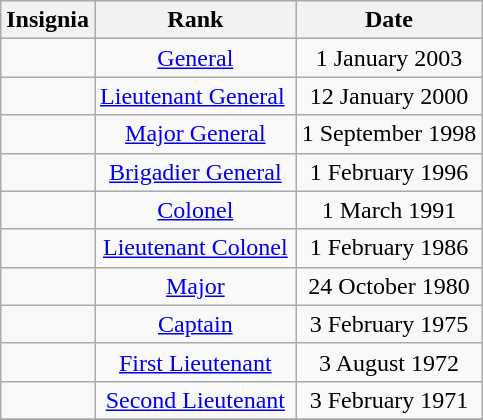<table class="wikitable">
<tr>
<th>Insignia</th>
<th>Rank</th>
<th>Date</th>
</tr>
<tr style="text-align:center;">
<td></td>
<td><a href='#'>General</a></td>
<td>1 January 2003</td>
</tr>
<tr style="text-align:center;">
<td></td>
<td><a href='#'>Lieutenant General</a> </td>
<td>12 January 2000</td>
</tr>
<tr style="text-align:center;">
<td></td>
<td><a href='#'>Major General</a></td>
<td>1 September 1998</td>
</tr>
<tr style="text-align:center;">
<td></td>
<td><a href='#'>Brigadier General</a></td>
<td>1 February 1996</td>
</tr>
<tr style="text-align:center;">
<td></td>
<td><a href='#'>Colonel</a></td>
<td>1 March 1991</td>
</tr>
<tr style="text-align:center;">
<td></td>
<td><a href='#'>Lieutenant Colonel</a></td>
<td>1 February 1986</td>
</tr>
<tr style="text-align:center;">
<td></td>
<td><a href='#'>Major</a></td>
<td>24 October 1980</td>
</tr>
<tr style="text-align:center;">
<td></td>
<td><a href='#'>Captain</a></td>
<td>3 February 1975</td>
</tr>
<tr style="text-align:center;">
<td></td>
<td><a href='#'>First Lieutenant</a></td>
<td>3 August 1972</td>
</tr>
<tr style="text-align:center;">
<td></td>
<td><a href='#'>Second Lieutenant</a></td>
<td>3 February 1971</td>
</tr>
<tr>
</tr>
</table>
